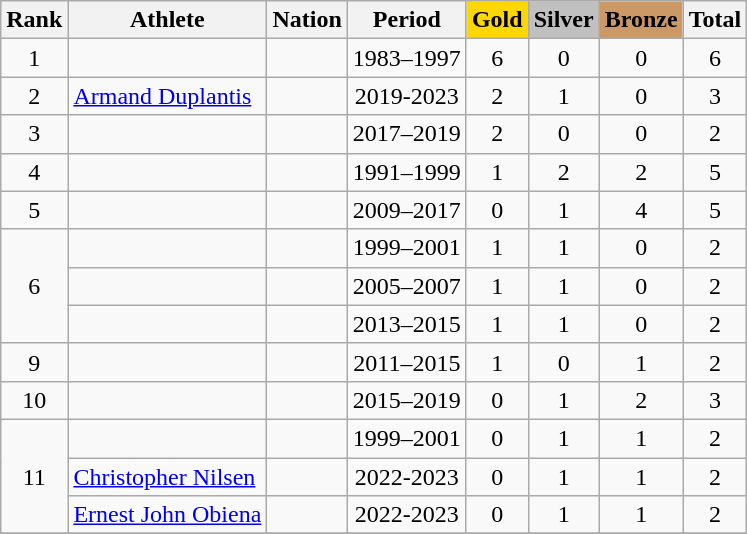<table class="wikitable sortable" style="text-align:center">
<tr>
<th class="unsortable">Rank</th>
<th>Athlete</th>
<th>Nation</th>
<th>Period</th>
<th style="background-color:gold">Gold</th>
<th style="background-color:silver">Silver</th>
<th style="background-color:#cc9966">Bronze</th>
<th>Total</th>
</tr>
<tr>
<td>1</td>
<td align=left></td>
<td align=left><br></td>
<td>1983–1997</td>
<td>6</td>
<td>0</td>
<td>0</td>
<td>6</td>
</tr>
<tr>
<td>2</td>
<td align="left"><a href='#'>Armand Duplantis</a></td>
<td align="left"></td>
<td>2019-2023</td>
<td>2</td>
<td>1</td>
<td>0</td>
<td>3</td>
</tr>
<tr>
<td>3</td>
<td align="left"></td>
<td align="left"></td>
<td>2017–2019</td>
<td>2</td>
<td>0</td>
<td>0</td>
<td>2</td>
</tr>
<tr>
<td>4</td>
<td align="left"></td>
<td align="left"></td>
<td>1991–1999</td>
<td>1</td>
<td>2</td>
<td>2</td>
<td>5</td>
</tr>
<tr>
<td>5</td>
<td align="left"></td>
<td align="left"></td>
<td>2009–2017</td>
<td>0</td>
<td>1</td>
<td>4</td>
<td>5</td>
</tr>
<tr>
<td rowspan="3">6</td>
<td align="left"></td>
<td align="left"></td>
<td>1999–2001</td>
<td>1</td>
<td>1</td>
<td>0</td>
<td>2</td>
</tr>
<tr>
<td align="left"></td>
<td align="left"></td>
<td>2005–2007</td>
<td>1</td>
<td>1</td>
<td>0</td>
<td>2</td>
</tr>
<tr>
<td align="left"></td>
<td align="left"></td>
<td>2013–2015</td>
<td>1</td>
<td>1</td>
<td>0</td>
<td>2</td>
</tr>
<tr>
<td>9</td>
<td align="left"></td>
<td align="left"></td>
<td>2011–2015</td>
<td>1</td>
<td>0</td>
<td>1</td>
<td>2</td>
</tr>
<tr>
<td>10</td>
<td align="left"></td>
<td align="left"></td>
<td>2015–2019</td>
<td>0</td>
<td>1</td>
<td>2</td>
<td>3</td>
</tr>
<tr>
<td rowspan="3">11</td>
<td align="left"></td>
<td align="left"></td>
<td>1999–2001</td>
<td>0</td>
<td>1</td>
<td>1</td>
<td>2</td>
</tr>
<tr>
<td align=left><a href='#'>Christopher Nilsen</a></td>
<td align=left></td>
<td>2022-2023</td>
<td>0</td>
<td>1</td>
<td>1</td>
<td>2</td>
</tr>
<tr>
<td align=left><a href='#'>Ernest John Obiena</a></td>
<td align=left></td>
<td>2022-2023</td>
<td>0</td>
<td>1</td>
<td>1</td>
<td>2</td>
</tr>
<tr>
</tr>
</table>
